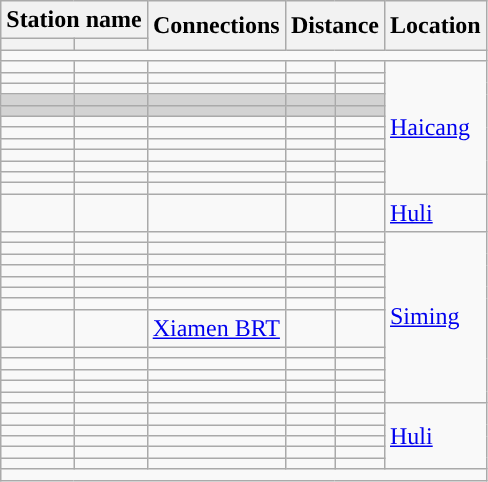<table class="wikitable">
<tr>
<th colspan="2">Station name</th>
<th rowspan="2">Connections</th>
<th colspan="2" rowspan="2">Distance<br></th>
<th rowspan="2">Location</th>
</tr>
<tr>
<th></th>
<th></th>
</tr>
<tr style="background:#">
<td colspan = "7"></td>
</tr>
<tr>
<td></td>
<td></td>
<td></td>
<td></td>
<td></td>
<td rowspan="12"><a href='#'>Haicang</a></td>
</tr>
<tr>
<td></td>
<td></td>
<td></td>
<td></td>
<td></td>
</tr>
<tr>
<td></td>
<td></td>
<td></td>
<td></td>
<td></td>
</tr>
<tr bgcolor="lightgrey">
<td></td>
<td></td>
<td></td>
<td></td>
<td></td>
</tr>
<tr bgcolor="lightgrey">
<td></td>
<td></td>
<td></td>
<td></td>
<td></td>
</tr>
<tr>
<td></td>
<td></td>
<td></td>
<td></td>
<td></td>
</tr>
<tr>
<td></td>
<td></td>
<td></td>
<td></td>
<td></td>
</tr>
<tr>
<td></td>
<td></td>
<td></td>
<td></td>
<td></td>
</tr>
<tr>
<td></td>
<td></td>
<td></td>
<td></td>
<td></td>
</tr>
<tr>
<td></td>
<td></td>
<td></td>
<td></td>
<td></td>
</tr>
<tr>
<td></td>
<td></td>
<td></td>
<td></td>
<td></td>
</tr>
<tr>
<td></td>
<td></td>
<td></td>
<td></td>
<td></td>
</tr>
<tr>
<td></td>
<td></td>
<td></td>
<td></td>
<td></td>
<td><a href='#'>Huli</a></td>
</tr>
<tr>
<td></td>
<td></td>
<td></td>
<td></td>
<td></td>
<td rowspan="13"><a href='#'>Siming</a></td>
</tr>
<tr>
<td></td>
<td></td>
<td></td>
<td></td>
<td></td>
</tr>
<tr>
<td></td>
<td></td>
<td></td>
<td></td>
<td></td>
</tr>
<tr>
<td></td>
<td></td>
<td></td>
<td></td>
<td></td>
</tr>
<tr>
<td></td>
<td></td>
<td></td>
<td></td>
<td></td>
</tr>
<tr>
<td></td>
<td></td>
<td></td>
<td></td>
<td></td>
</tr>
<tr>
<td></td>
<td></td>
<td></td>
<td></td>
<td></td>
</tr>
<tr>
<td></td>
<td></td>
<td><a href='#'>Xiamen BRT</a></td>
<td></td>
<td></td>
</tr>
<tr>
<td></td>
<td></td>
<td></td>
<td></td>
<td></td>
</tr>
<tr>
<td></td>
<td></td>
<td></td>
<td></td>
<td></td>
</tr>
<tr>
<td></td>
<td></td>
<td></td>
<td></td>
<td></td>
</tr>
<tr>
<td></td>
<td></td>
<td></td>
<td></td>
<td></td>
</tr>
<tr>
<td></td>
<td></td>
<td></td>
<td></td>
<td></td>
</tr>
<tr>
<td></td>
<td></td>
<td></td>
<td></td>
<td></td>
<td rowspan="6"><a href='#'>Huli</a></td>
</tr>
<tr>
<td></td>
<td></td>
<td></td>
<td></td>
<td></td>
</tr>
<tr>
<td></td>
<td></td>
<td></td>
<td></td>
<td></td>
</tr>
<tr>
<td></td>
<td></td>
<td></td>
<td></td>
<td></td>
</tr>
<tr>
<td></td>
<td></td>
<td></td>
<td></td>
<td></td>
</tr>
<tr>
<td></td>
<td></td>
<td></td>
<td></td>
<td></td>
</tr>
<tr style="background:#">
<td colspan = "7"></td>
</tr>
</table>
